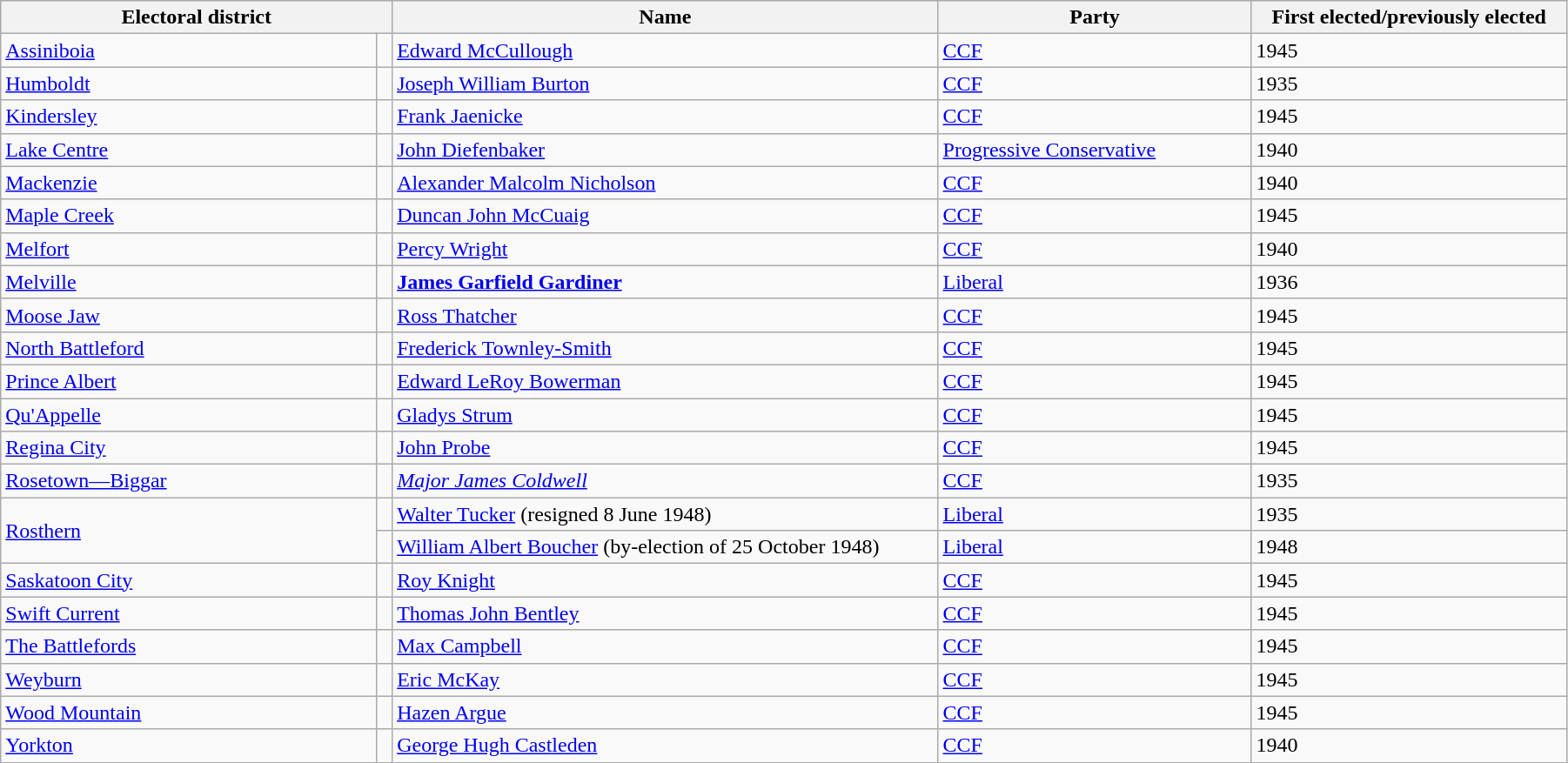<table class="wikitable" width=95%>
<tr>
<th colspan=2 width=25%>Electoral district</th>
<th>Name</th>
<th width=20%>Party</th>
<th>First elected/previously elected</th>
</tr>
<tr>
<td width=24%><a href='#'>Assiniboia</a></td>
<td></td>
<td><a href='#'>Edward McCullough</a></td>
<td><a href='#'>CCF</a></td>
<td>1945</td>
</tr>
<tr>
<td><a href='#'>Humboldt</a></td>
<td></td>
<td><a href='#'>Joseph William Burton</a></td>
<td><a href='#'>CCF</a></td>
<td>1935</td>
</tr>
<tr>
<td><a href='#'>Kindersley</a></td>
<td></td>
<td><a href='#'>Frank Jaenicke</a></td>
<td><a href='#'>CCF</a></td>
<td>1945</td>
</tr>
<tr>
<td><a href='#'>Lake Centre</a></td>
<td></td>
<td><a href='#'>John Diefenbaker</a></td>
<td><a href='#'>Progressive Conservative</a></td>
<td>1940</td>
</tr>
<tr>
<td><a href='#'>Mackenzie</a></td>
<td></td>
<td><a href='#'>Alexander Malcolm Nicholson</a></td>
<td><a href='#'>CCF</a></td>
<td>1940</td>
</tr>
<tr>
<td><a href='#'>Maple Creek</a></td>
<td></td>
<td><a href='#'>Duncan John McCuaig</a></td>
<td><a href='#'>CCF</a></td>
<td>1945</td>
</tr>
<tr>
<td><a href='#'>Melfort</a></td>
<td></td>
<td><a href='#'>Percy Wright</a></td>
<td><a href='#'>CCF</a></td>
<td>1940</td>
</tr>
<tr>
<td><a href='#'>Melville</a></td>
<td></td>
<td><strong><a href='#'>James Garfield Gardiner</a></strong></td>
<td><a href='#'>Liberal</a></td>
<td>1936</td>
</tr>
<tr>
<td><a href='#'>Moose Jaw</a></td>
<td></td>
<td><a href='#'>Ross Thatcher</a></td>
<td><a href='#'>CCF</a></td>
<td>1945</td>
</tr>
<tr>
<td><a href='#'>North Battleford</a></td>
<td></td>
<td><a href='#'>Frederick Townley-Smith</a></td>
<td><a href='#'>CCF</a></td>
<td>1945</td>
</tr>
<tr>
<td><a href='#'>Prince Albert</a></td>
<td></td>
<td><a href='#'>Edward LeRoy Bowerman</a></td>
<td><a href='#'>CCF</a></td>
<td>1945</td>
</tr>
<tr>
<td><a href='#'>Qu'Appelle</a></td>
<td></td>
<td><a href='#'>Gladys Strum</a></td>
<td><a href='#'>CCF</a></td>
<td>1945</td>
</tr>
<tr>
<td><a href='#'>Regina City</a></td>
<td></td>
<td><a href='#'>John Probe</a></td>
<td><a href='#'>CCF</a></td>
<td>1945</td>
</tr>
<tr>
<td><a href='#'>Rosetown—Biggar</a></td>
<td></td>
<td><em><a href='#'>Major James Coldwell</a></em></td>
<td><a href='#'>CCF</a></td>
<td>1935</td>
</tr>
<tr>
<td rowspan=2><a href='#'>Rosthern</a></td>
<td></td>
<td><a href='#'>Walter Tucker</a>  (resigned 8 June 1948)</td>
<td><a href='#'>Liberal</a></td>
<td>1935</td>
</tr>
<tr>
<td></td>
<td><a href='#'>William Albert Boucher</a> (by-election of 25 October 1948)</td>
<td><a href='#'>Liberal</a></td>
<td>1948</td>
</tr>
<tr>
<td><a href='#'>Saskatoon City</a></td>
<td></td>
<td><a href='#'>Roy Knight</a></td>
<td><a href='#'>CCF</a></td>
<td>1945</td>
</tr>
<tr>
<td><a href='#'>Swift Current</a></td>
<td></td>
<td><a href='#'>Thomas John Bentley</a></td>
<td><a href='#'>CCF</a></td>
<td>1945</td>
</tr>
<tr>
<td><a href='#'>The Battlefords</a></td>
<td></td>
<td><a href='#'>Max Campbell</a></td>
<td><a href='#'>CCF</a></td>
<td>1945</td>
</tr>
<tr>
<td><a href='#'>Weyburn</a></td>
<td></td>
<td><a href='#'>Eric McKay</a></td>
<td><a href='#'>CCF</a></td>
<td>1945</td>
</tr>
<tr>
<td><a href='#'>Wood Mountain</a></td>
<td></td>
<td><a href='#'>Hazen Argue</a></td>
<td><a href='#'>CCF</a></td>
<td>1945</td>
</tr>
<tr>
<td><a href='#'>Yorkton</a></td>
<td></td>
<td><a href='#'>George Hugh Castleden</a></td>
<td><a href='#'>CCF</a></td>
<td>1940</td>
</tr>
</table>
